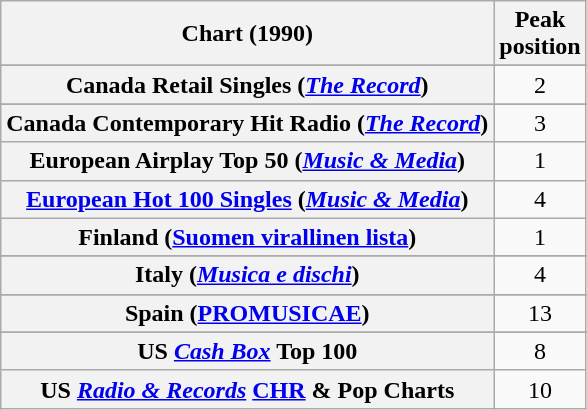<table class="wikitable sortable plainrowheaders" style="text-align:center;">
<tr>
<th scope="col">Chart (1990)</th>
<th scope="col">Peak<br>position</th>
</tr>
<tr>
</tr>
<tr>
</tr>
<tr>
</tr>
<tr>
<th scope="row">Canada Retail Singles (<em><a href='#'>The Record</a></em>)</th>
<td>2</td>
</tr>
<tr>
</tr>
<tr>
<th scope="row">Canada Contemporary Hit Radio (<em><a href='#'>The Record</a></em>)</th>
<td>3</td>
</tr>
<tr>
<th scope="row">European Airplay Top 50 (<em><a href='#'>Music & Media</a></em>)</th>
<td style="text-align:center;">1</td>
</tr>
<tr>
<th scope="row"><a href='#'>European Hot 100 Singles</a> (<em><a href='#'>Music & Media</a></em>)</th>
<td style="text-align:center;">4</td>
</tr>
<tr>
<th scope="row">Finland (<a href='#'>Suomen virallinen lista</a>)</th>
<td style="text-align:center;">1</td>
</tr>
<tr>
</tr>
<tr>
<th scope="row">Italy (<em><a href='#'>Musica e dischi</a></em>)</th>
<td>4</td>
</tr>
<tr>
</tr>
<tr>
</tr>
<tr>
</tr>
<tr>
</tr>
<tr>
<th scope="row">Spain (<a href='#'>PROMUSICAE</a>)</th>
<td style="text-align:center;">13</td>
</tr>
<tr>
</tr>
<tr>
</tr>
<tr>
</tr>
<tr>
</tr>
<tr>
<th scope="row">US <em><a href='#'>Cash Box</a></em> Top 100</th>
<td style="text-align:center;">8</td>
</tr>
<tr>
<th scope="row">US <em><a href='#'>Radio & Records</a></em> <a href='#'>CHR</a> & Pop Charts</th>
<td>10</td>
</tr>
</table>
